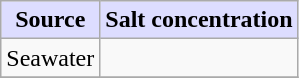<table class="wikitable sortable sortable">
<tr>
<th style="background:#DDDDFF;">Source</th>
<th style="background:#DDDDFF;">Salt concentration</th>
</tr>
<tr>
<td align=center>Seawater</td>
<td align=center></td>
</tr>
<tr>
</tr>
</table>
